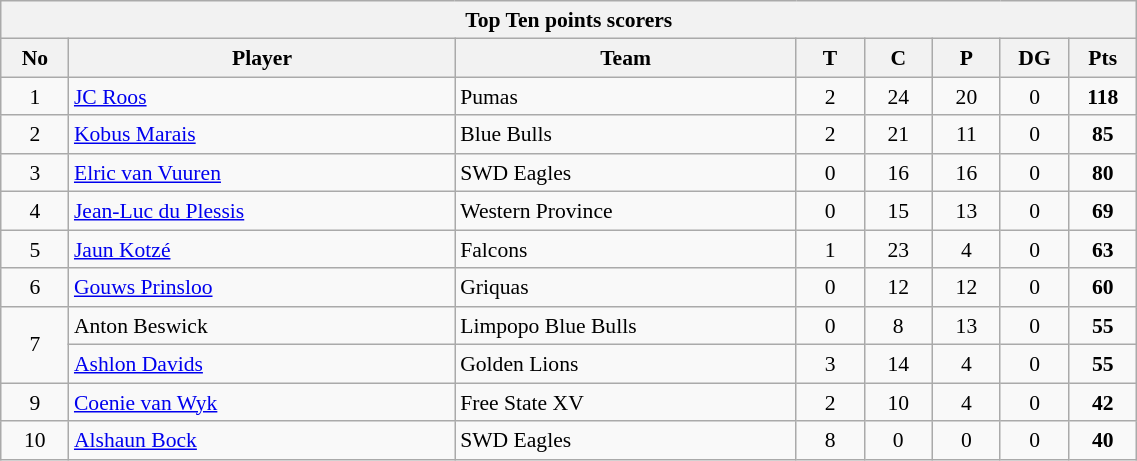<table class="wikitable collapsible sortable" style="text-align:center; line-height:130%; font-size:90%; width:60%;">
<tr>
<th colspan="100%">Top Ten points scorers</th>
</tr>
<tr>
<th style="width:6%;">No</th>
<th style="width:34%;">Player</th>
<th style="width:30%;">Team</th>
<th style="width:6%;">T</th>
<th style="width:6%;">C</th>
<th style="width:6%;">P</th>
<th style="width:6%;">DG</th>
<th style="width:6%;">Pts<br></th>
</tr>
<tr>
<td>1</td>
<td align=left><a href='#'>JC Roos</a></td>
<td align=left>Pumas</td>
<td>2</td>
<td>24</td>
<td>20</td>
<td>0</td>
<td><strong>118</strong></td>
</tr>
<tr>
<td>2</td>
<td align=left><a href='#'>Kobus Marais</a></td>
<td align=left>Blue Bulls</td>
<td>2</td>
<td>21</td>
<td>11</td>
<td>0</td>
<td><strong>85</strong></td>
</tr>
<tr>
<td>3</td>
<td align=left><a href='#'>Elric van Vuuren</a></td>
<td align=left>SWD Eagles</td>
<td>0</td>
<td>16</td>
<td>16</td>
<td>0</td>
<td><strong>80</strong></td>
</tr>
<tr>
<td>4</td>
<td align=left><a href='#'>Jean-Luc du Plessis</a></td>
<td align=left>Western Province</td>
<td>0</td>
<td>15</td>
<td>13</td>
<td>0</td>
<td><strong>69</strong></td>
</tr>
<tr>
<td>5</td>
<td align=left><a href='#'>Jaun Kotzé</a></td>
<td align=left>Falcons</td>
<td>1</td>
<td>23</td>
<td>4</td>
<td>0</td>
<td><strong>63</strong></td>
</tr>
<tr>
<td>6</td>
<td align=left><a href='#'>Gouws Prinsloo</a></td>
<td align=left>Griquas</td>
<td>0</td>
<td>12</td>
<td>12</td>
<td>0</td>
<td><strong>60</strong></td>
</tr>
<tr>
<td rowspan=2>7</td>
<td align=left>Anton Beswick</td>
<td align=left>Limpopo Blue Bulls</td>
<td>0</td>
<td>8</td>
<td>13</td>
<td>0</td>
<td><strong>55</strong></td>
</tr>
<tr>
<td align=left><a href='#'>Ashlon Davids</a></td>
<td align=left>Golden Lions</td>
<td>3</td>
<td>14</td>
<td>4</td>
<td>0</td>
<td><strong>55</strong></td>
</tr>
<tr>
<td>9</td>
<td align=left><a href='#'>Coenie van Wyk</a></td>
<td align=left>Free State XV</td>
<td>2</td>
<td>10</td>
<td>4</td>
<td>0</td>
<td><strong>42</strong></td>
</tr>
<tr>
<td>10</td>
<td align=left><a href='#'>Alshaun Bock</a></td>
<td align=left>SWD Eagles</td>
<td>8</td>
<td>0</td>
<td>0</td>
<td>0</td>
<td><strong>40</strong></td>
</tr>
</table>
